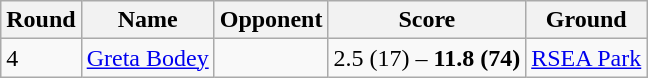<table class="wikitable">
<tr>
<th>Round</th>
<th>Name</th>
<th>Opponent</th>
<th>Score</th>
<th>Ground</th>
</tr>
<tr>
<td>4</td>
<td><a href='#'>Greta Bodey</a></td>
<td></td>
<td>2.5 (17) – <strong>11.8 (74)</strong></td>
<td><a href='#'>RSEA Park</a></td>
</tr>
</table>
